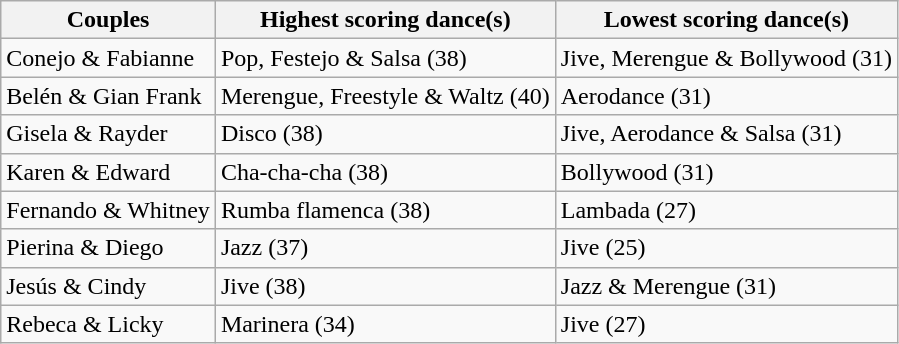<table class="wikitable">
<tr>
<th>Couples</th>
<th>Highest scoring dance(s)</th>
<th>Lowest scoring dance(s)</th>
</tr>
<tr>
<td>Conejo & Fabianne</td>
<td>Pop, Festejo & Salsa (38)</td>
<td>Jive, Merengue & Bollywood (31)</td>
</tr>
<tr>
<td>Belén & Gian Frank</td>
<td>Merengue, Freestyle & Waltz (40)</td>
<td>Aerodance (31)</td>
</tr>
<tr>
<td>Gisela & Rayder</td>
<td>Disco (38)</td>
<td>Jive, Aerodance & Salsa (31)</td>
</tr>
<tr>
<td>Karen & Edward</td>
<td>Cha-cha-cha (38)</td>
<td>Bollywood (31)</td>
</tr>
<tr>
<td>Fernando & Whitney</td>
<td>Rumba flamenca (38)</td>
<td>Lambada (27)</td>
</tr>
<tr>
<td>Pierina & Diego</td>
<td>Jazz (37)</td>
<td>Jive (25)</td>
</tr>
<tr>
<td>Jesús & Cindy</td>
<td>Jive (38)</td>
<td>Jazz & Merengue (31)</td>
</tr>
<tr>
<td>Rebeca & Licky</td>
<td>Marinera (34)</td>
<td>Jive (27)</td>
</tr>
</table>
